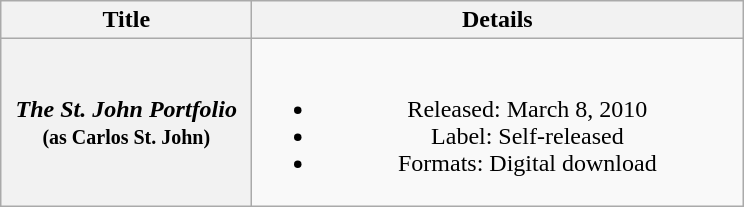<table class="wikitable plainrowheaders" style="text-align:center">
<tr>
<th scope="col" style="width:10em">Title</th>
<th scope="col" style="width:20em">Details</th>
</tr>
<tr>
<th scope="row"><em>The St. John Portfolio</em><br><small>(as Carlos St. John)</small></th>
<td><br><ul><li>Released: March 8, 2010</li><li>Label: Self-released</li><li>Formats: Digital download</li></ul></td>
</tr>
</table>
